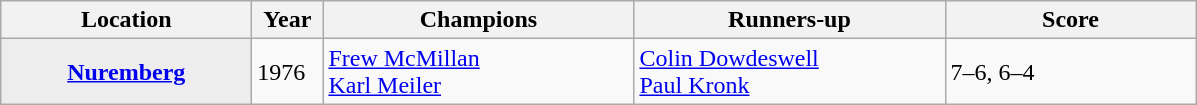<table class="wikitable">
<tr>
<th style="width:160px">Location</th>
<th style="width:40px">Year</th>
<th style="width:200px">Champions</th>
<th style="width:200px">Runners-up</th>
<th style="width:160px" class="unsortable">Score</th>
</tr>
<tr>
<th rowspan="1" style="background:#ededed"><a href='#'>Nuremberg</a></th>
<td>1976</td>
<td> <a href='#'>Frew McMillan</a><br> <a href='#'>Karl Meiler</a></td>
<td> <a href='#'>Colin Dowdeswell</a><br> <a href='#'>Paul Kronk</a></td>
<td>7–6, 6–4</td>
</tr>
</table>
